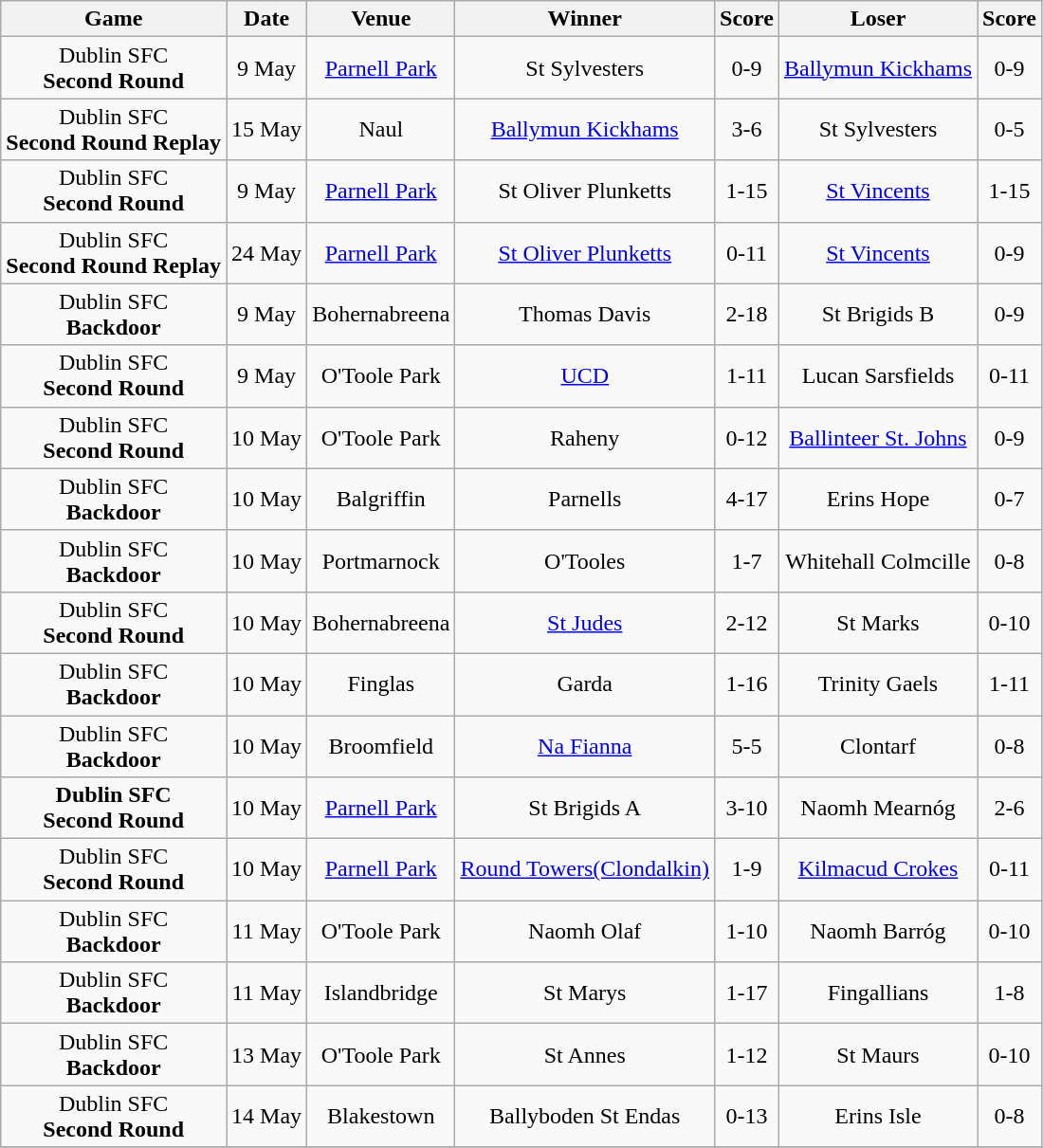<table class="wikitable" style="text-align:center">
<tr>
<th>Game</th>
<th>Date</th>
<th>Venue</th>
<th>Winner</th>
<th>Score</th>
<th>Loser</th>
<th>Score</th>
</tr>
<tr>
<td>Dublin SFC<br><strong>Second Round</strong></td>
<td>9 May</td>
<td><a href='#'>Parnell Park</a></td>
<td>St Sylvesters</td>
<td>0-9</td>
<td><a href='#'>Ballymun Kickhams</a></td>
<td>0-9</td>
</tr>
<tr>
<td>Dublin SFC<br><strong>Second Round Replay</strong></td>
<td>15 May</td>
<td>Naul</td>
<td><a href='#'>Ballymun Kickhams</a></td>
<td>3-6</td>
<td>St Sylvesters</td>
<td>0-5</td>
</tr>
<tr>
<td>Dublin SFC<br><strong>Second Round</strong></td>
<td>9 May</td>
<td><a href='#'>Parnell Park</a></td>
<td>St Oliver Plunketts</td>
<td>1-15</td>
<td><a href='#'>St Vincents</a></td>
<td>1-15</td>
</tr>
<tr>
<td>Dublin SFC<br><strong>Second Round Replay</strong></td>
<td>24 May</td>
<td><a href='#'>Parnell Park</a></td>
<td><a href='#'>St Oliver Plunketts</a></td>
<td>0-11</td>
<td><a href='#'>St Vincents</a></td>
<td>0-9</td>
</tr>
<tr>
<td>Dublin SFC<br><strong>Backdoor</strong></td>
<td>9 May</td>
<td>Bohernabreena</td>
<td>Thomas Davis</td>
<td>2-18</td>
<td>St Brigids B</td>
<td>0-9</td>
</tr>
<tr>
<td>Dublin SFC<br><strong>Second Round</strong></td>
<td>9 May</td>
<td>O'Toole Park</td>
<td><a href='#'>UCD</a></td>
<td>1-11</td>
<td>Lucan Sarsfields</td>
<td>0-11</td>
</tr>
<tr>
<td>Dublin SFC<br><strong>Second Round</strong></td>
<td>10 May</td>
<td>O'Toole Park</td>
<td>Raheny</td>
<td>0-12</td>
<td><a href='#'>Ballinteer St. Johns</a></td>
<td>0-9</td>
</tr>
<tr>
<td>Dublin SFC<br><strong>Backdoor</strong></td>
<td>10 May</td>
<td>Balgriffin</td>
<td>Parnells</td>
<td>4-17</td>
<td>Erins Hope</td>
<td>0-7</td>
</tr>
<tr>
<td>Dublin SFC<br><strong>Backdoor</strong></td>
<td>10 May</td>
<td>Portmarnock</td>
<td>O'Tooles</td>
<td>1-7</td>
<td>Whitehall Colmcille</td>
<td>0-8</td>
</tr>
<tr>
<td>Dublin SFC<br><strong>Second Round</strong></td>
<td>10 May</td>
<td>Bohernabreena</td>
<td><a href='#'>St Judes</a></td>
<td>2-12</td>
<td>St Marks</td>
<td>0-10</td>
</tr>
<tr>
<td>Dublin SFC<br><strong>Backdoor</strong></td>
<td>10 May</td>
<td>Finglas</td>
<td>Garda</td>
<td>1-16</td>
<td>Trinity Gaels</td>
<td>1-11</td>
</tr>
<tr>
<td>Dublin SFC<br><strong>Backdoor</strong></td>
<td>10 May</td>
<td>Broomfield</td>
<td><a href='#'>Na Fianna</a></td>
<td>5-5</td>
<td>Clontarf</td>
<td>0-8</td>
</tr>
<tr>
<td><strong>Dublin SFC</strong><br><strong>Second Round</strong></td>
<td>10 May</td>
<td><a href='#'>Parnell Park</a></td>
<td>St Brigids A</td>
<td>3-10</td>
<td>Naomh Mearnóg</td>
<td>2-6</td>
</tr>
<tr>
<td>Dublin SFC<br><strong>Second Round</strong></td>
<td>10 May</td>
<td><a href='#'>Parnell Park</a></td>
<td><a href='#'>Round Towers(Clondalkin)</a></td>
<td>1-9</td>
<td><a href='#'>Kilmacud Crokes</a></td>
<td>0-11</td>
</tr>
<tr>
<td>Dublin SFC<br><strong>Backdoor</strong></td>
<td>11 May</td>
<td>O'Toole Park</td>
<td>Naomh Olaf</td>
<td>1-10</td>
<td>Naomh Barróg</td>
<td>0-10</td>
</tr>
<tr>
<td>Dublin SFC<br><strong>Backdoor</strong></td>
<td>11 May</td>
<td>Islandbridge</td>
<td>St Marys</td>
<td>1-17</td>
<td>Fingallians</td>
<td>1-8</td>
</tr>
<tr>
<td>Dublin SFC<br><strong>Backdoor</strong></td>
<td>13 May</td>
<td>O'Toole Park</td>
<td>St Annes</td>
<td>1-12</td>
<td>St Maurs</td>
<td>0-10</td>
</tr>
<tr>
<td>Dublin SFC<br><strong>Second Round</strong></td>
<td>14 May</td>
<td>Blakestown</td>
<td>Ballyboden St Endas</td>
<td>0-13</td>
<td>Erins Isle</td>
<td>0-8</td>
</tr>
<tr>
</tr>
</table>
